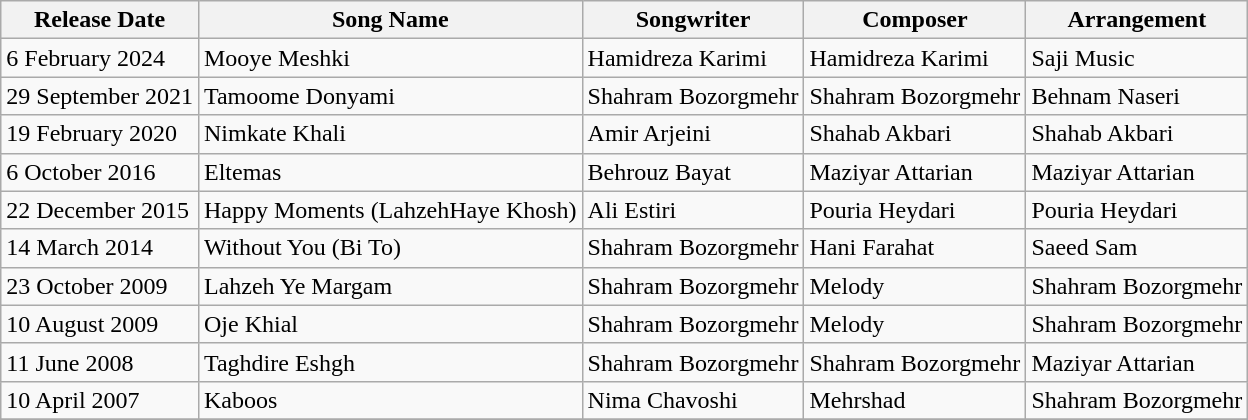<table class="wikitable">
<tr>
<th>Release Date</th>
<th>Song Name</th>
<th>Songwriter</th>
<th>Composer</th>
<th>Arrangement</th>
</tr>
<tr>
<td>6 February 2024</td>
<td>Mooye Meshki</td>
<td>Hamidreza Karimi</td>
<td>Hamidreza Karimi</td>
<td>Saji Music</td>
</tr>
<tr>
<td>29 September 2021</td>
<td>Tamoome Donyami</td>
<td>Shahram Bozorgmehr</td>
<td>Shahram Bozorgmehr</td>
<td>Behnam Naseri</td>
</tr>
<tr>
<td>19 February 2020</td>
<td>Nimkate Khali</td>
<td>Amir Arjeini</td>
<td>Shahab Akbari</td>
<td>Shahab Akbari</td>
</tr>
<tr>
<td>6 October 2016</td>
<td>Eltemas</td>
<td>Behrouz Bayat</td>
<td>Maziyar Attarian</td>
<td>Maziyar Attarian</td>
</tr>
<tr>
<td>22 December 2015</td>
<td>Happy Moments (LahzehHaye Khosh)</td>
<td>Ali Estiri</td>
<td>Pouria Heydari</td>
<td>Pouria Heydari</td>
</tr>
<tr>
<td>14 March 2014</td>
<td>Without You (Bi To)</td>
<td>Shahram Bozorgmehr</td>
<td>Hani Farahat</td>
<td>Saeed Sam</td>
</tr>
<tr>
<td>23 October 2009</td>
<td>Lahzeh Ye Margam</td>
<td>Shahram Bozorgmehr</td>
<td>Melody</td>
<td>Shahram Bozorgmehr</td>
</tr>
<tr>
<td>10 August 2009</td>
<td>Oje Khial</td>
<td>Shahram Bozorgmehr</td>
<td>Melody</td>
<td>Shahram Bozorgmehr</td>
</tr>
<tr>
<td>11 June 2008</td>
<td>Taghdire Eshgh</td>
<td>Shahram Bozorgmehr</td>
<td>Shahram Bozorgmehr</td>
<td>Maziyar Attarian</td>
</tr>
<tr>
<td>10 April 2007</td>
<td>Kaboos</td>
<td>Nima Chavoshi</td>
<td>Mehrshad</td>
<td>Shahram Bozorgmehr</td>
</tr>
<tr>
</tr>
</table>
